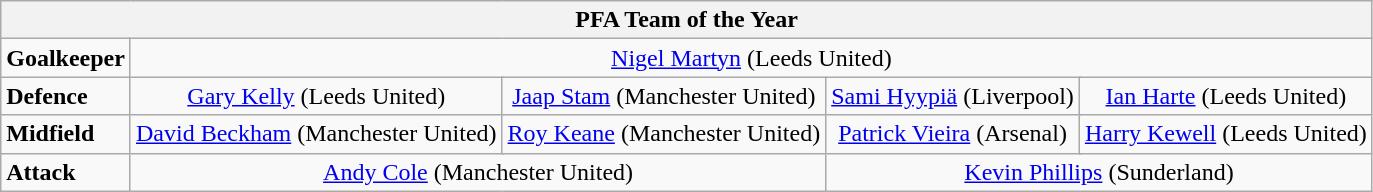<table class="wikitable">
<tr>
<th colspan="13">PFA Team of the Year</th>
</tr>
<tr>
<td><strong>Goalkeeper</strong></td>
<td colspan="12" align="center"> <a href='#'>Nigel Martyn</a> (Leeds United)</td>
</tr>
<tr>
<td><strong>Defence</strong></td>
<td colspan="3" align="center"> <a href='#'>Gary Kelly</a> (Leeds United)</td>
<td colspan="3" align="center"> <a href='#'>Jaap Stam</a> (Manchester United)</td>
<td colspan="3" align="center"> <a href='#'>Sami Hyypiä</a> (Liverpool)</td>
<td colspan="3" align="center"> <a href='#'>Ian Harte</a> (Leeds United)</td>
</tr>
<tr>
<td><strong>Midfield</strong></td>
<td colspan="3" align="center"> <a href='#'>David Beckham</a> (Manchester United)</td>
<td colspan="3" align="center"> <a href='#'>Roy Keane</a> (Manchester United)</td>
<td colspan="3" align="center"> <a href='#'>Patrick Vieira</a> (Arsenal)</td>
<td colspan="3" align="center"> <a href='#'>Harry Kewell</a> (Leeds United)</td>
</tr>
<tr>
<td><strong>Attack</strong></td>
<td colspan="6" align="center"> <a href='#'>Andy Cole</a> (Manchester United)</td>
<td colspan="6" align="center"> <a href='#'>Kevin Phillips</a> (Sunderland)</td>
</tr>
</table>
